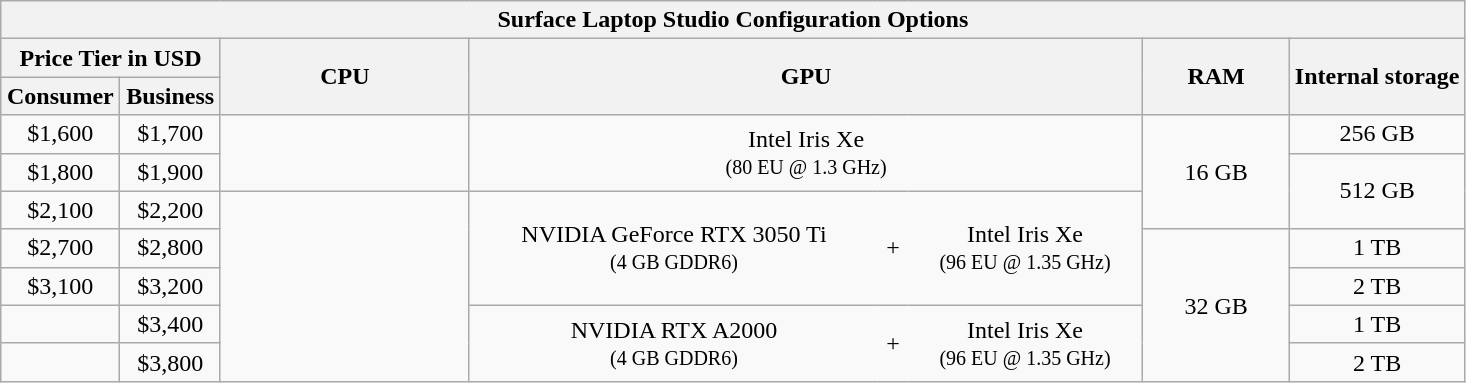<table class="wikitable sortable" style="text-align:center;" align="center" text-align="center">
<tr>
<th colspan="8">Surface Laptop Studio Configuration Options</th>
</tr>
<tr>
<th colspan="2" scope="col" width="15%">Price Tier in USD</th>
<th rowspan="2" scope="col" width="17%">CPU</th>
<th colspan="3" rowspan="2" scope="col">GPU</th>
<th rowspan="2" scope="col" width="10%">RAM</th>
<th rowspan="2" scope="col" width="12%">Internal storage</th>
</tr>
<tr>
<th>Consumer</th>
<th>Business</th>
</tr>
<tr>
<td>$1,600</td>
<td>$1,700</td>
<td rowspan="2"></td>
<td colspan="3" rowspan="2">Intel Iris Xe<br><small>(80 EU @ 1.3 GHz)</small></td>
<td rowspan="3">16 GB</td>
<td>256 GB</td>
</tr>
<tr>
<td>$1,800</td>
<td>$1,900</td>
<td rowspan="2">512 GB</td>
</tr>
<tr>
<td>$2,100</td>
<td>$2,200</td>
<td rowspan="5"></td>
<td rowspan="3" style="border-style:solid none solid solid;">NVIDIA GeForce RTX 3050 Ti<br><small>(4 GB GDDR6)</small></td>
<td rowspan="3" style="border-style:solid none solid none;">+</td>
<td rowspan="3" style="border-style:solid solid solid none;">Intel Iris Xe<br><small>(96 EU @ 1.35 GHz)</small></td>
</tr>
<tr>
<td>$2,700</td>
<td>$2,800</td>
<td rowspan="4">32 GB</td>
<td>1 TB</td>
</tr>
<tr>
<td>$3,100</td>
<td>$3,200</td>
<td>2 TB</td>
</tr>
<tr>
<td></td>
<td>$3,400</td>
<td rowspan="2" style="border-style:solid none solid solid;">NVIDIA RTX A2000<br><small>(4 GB GDDR6)</small></td>
<td rowspan="2" style="border-style:solid none solid none;">+</td>
<td rowspan="2" style="border-style:solid solid solid none;">Intel Iris Xe<br><small>(96 EU @ 1.35 GHz)</small></td>
<td>1 TB</td>
</tr>
<tr>
<td></td>
<td>$3,800</td>
<td>2 TB</td>
</tr>
</table>
